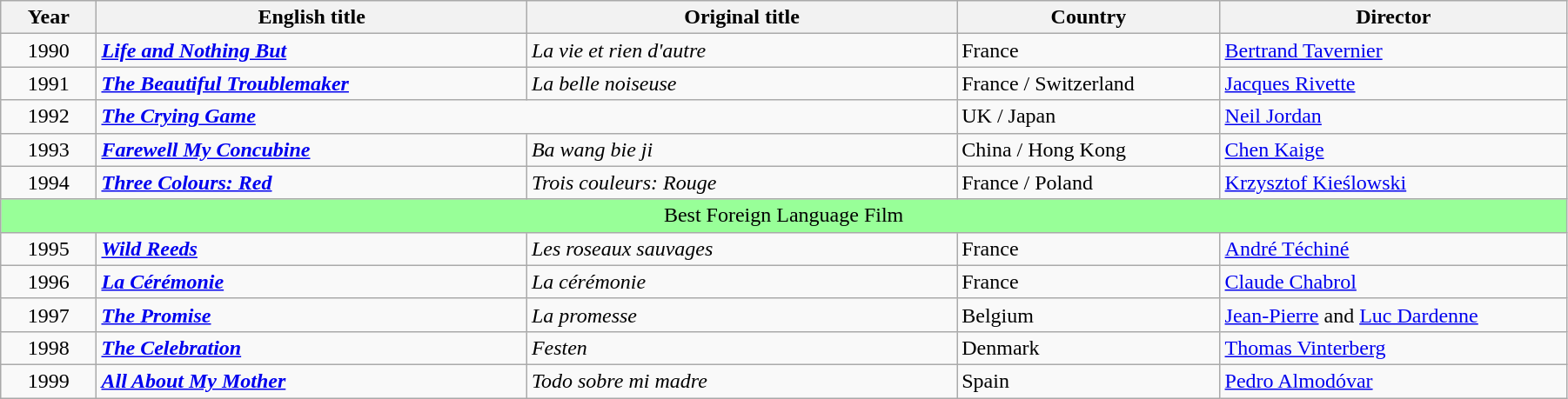<table class="wikitable" width="95%" cellpadding="5">
<tr>
<th width="50"><strong>Year</strong></th>
<th width="250"><strong>English title</strong></th>
<th width="250"><strong>Original title</strong></th>
<th width="150"><strong>Country</strong></th>
<th width="200"><strong>Director</strong></th>
</tr>
<tr>
<td style="text-align:center;">1990</td>
<td><strong><em><a href='#'>Life and Nothing But</a></em></strong></td>
<td><em>La vie et rien d'autre</em></td>
<td>France</td>
<td><a href='#'>Bertrand Tavernier</a></td>
</tr>
<tr>
<td style="text-align:center;">1991</td>
<td><strong><em><a href='#'>The Beautiful Troublemaker</a></em></strong></td>
<td><em>La belle noiseuse</em></td>
<td>France / Switzerland</td>
<td><a href='#'>Jacques Rivette</a></td>
</tr>
<tr>
<td style="text-align:center;">1992</td>
<td colspan="2"><strong><em><a href='#'>The Crying Game</a></em></strong></td>
<td>UK / Japan</td>
<td><a href='#'>Neil Jordan</a></td>
</tr>
<tr>
<td style="text-align:center;">1993</td>
<td><strong><em><a href='#'>Farewell My Concubine</a></em></strong></td>
<td><em>Ba wang bie ji</em></td>
<td>China / Hong Kong</td>
<td><a href='#'>Chen Kaige</a></td>
</tr>
<tr>
<td style="text-align:center;">1994</td>
<td><strong><em><a href='#'>Three Colours: Red</a></em></strong></td>
<td><em>Trois couleurs: Rouge</em></td>
<td>France / Poland</td>
<td><a href='#'>Krzysztof Kieślowski</a></td>
</tr>
<tr>
<td colspan="5" style="text-align:center;" bgcolor="#98FF98">Best Foreign Language Film</td>
</tr>
<tr>
<td style="text-align:center;">1995</td>
<td><strong><em><a href='#'>Wild Reeds</a></em></strong></td>
<td><em>Les roseaux sauvages</em></td>
<td>France</td>
<td><a href='#'>André Téchiné</a></td>
</tr>
<tr>
<td style="text-align:center;">1996</td>
<td><strong><em><a href='#'>La Cérémonie</a></em></strong></td>
<td><em>La cérémonie</em></td>
<td>France</td>
<td><a href='#'>Claude Chabrol</a></td>
</tr>
<tr>
<td style="text-align:center;">1997</td>
<td><strong><em><a href='#'>The Promise</a></em></strong></td>
<td><em>La promesse</em></td>
<td>Belgium</td>
<td><a href='#'>Jean-Pierre</a> and <a href='#'>Luc Dardenne</a></td>
</tr>
<tr>
<td style="text-align:center;">1998</td>
<td><strong><em><a href='#'>The Celebration</a></em></strong></td>
<td><em>Festen</em></td>
<td>Denmark</td>
<td><a href='#'>Thomas Vinterberg</a></td>
</tr>
<tr>
<td style="text-align:center;">1999</td>
<td><strong><em><a href='#'>All About My Mother</a></em></strong></td>
<td><em>Todo sobre mi madre</em></td>
<td>Spain</td>
<td><a href='#'>Pedro Almodóvar</a></td>
</tr>
</table>
